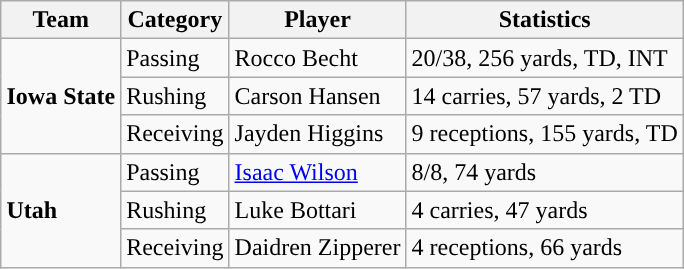<table class="wikitable" style="float: right;">
<tr>
<th>Team</th>
<th>Category</th>
<th>Player</th>
<th>Statistics</th>
</tr>
<tr>
<td rowspan=3><strong>Iowa State</strong></td>
<td>Passing</td>
<td>Rocco Becht</td>
<td>20/38, 256 yards, TD, INT</td>
</tr>
<tr>
<td>Rushing</td>
<td>Carson Hansen</td>
<td>14 carries, 57 yards, 2 TD</td>
</tr>
<tr>
<td>Receiving</td>
<td>Jayden Higgins</td>
<td>9 receptions, 155 yards, TD</td>
</tr>
<tr>
<td rowspan=3><strong>Utah</strong></td>
<td>Passing</td>
<td><a href='#'>Isaac Wilson</a></td>
<td>8/8, 74 yards</td>
</tr>
<tr>
<td>Rushing</td>
<td>Luke Bottari</td>
<td>4 carries, 47 yards</td>
</tr>
<tr>
<td>Receiving</td>
<td>Daidren Zipperer</td>
<td>4 receptions, 66 yards</td>
</tr>
</table>
